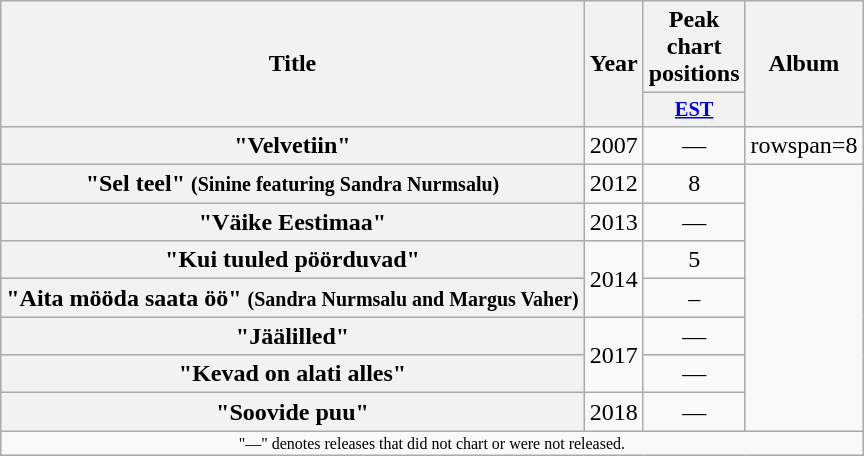<table class="wikitable plainrowheaders" style="text-align:center;">
<tr>
<th scope="col" rowspan="2">Title</th>
<th scope="col" rowspan="2" style="width:1em;">Year</th>
<th scope="col" colspan="1">Peak chart positions</th>
<th scope="col" rowspan="2">Album</th>
</tr>
<tr>
<th scope="col" style="width:3em;font-size:85%;"><a href='#'>EST</a><br></th>
</tr>
<tr>
<th scope="row">"Velvetiin"</th>
<td>2007</td>
<td align="center">—</td>
<td>rowspan=8 </td>
</tr>
<tr>
<th scope="row">"Sel teel" <small>(Sinine featuring Sandra Nurmsalu)</small></th>
<td>2012</td>
<td align="center">8</td>
</tr>
<tr>
<th scope="row">"Väike Eestimaa"</th>
<td>2013</td>
<td align="center">—</td>
</tr>
<tr>
<th scope="row">"Kui tuuled pöörduvad"</th>
<td rowspan=2>2014</td>
<td align="center">5</td>
</tr>
<tr>
<th scope="row">"Aita mööda saata öö" <small>(Sandra Nurmsalu and Margus Vaher)</small></th>
<td align="center">–</td>
</tr>
<tr>
<th scope="row">"Jäälilled"</th>
<td rowspan=2>2017</td>
<td align="center">—</td>
</tr>
<tr>
<th scope="row">"Kevad on alati alles"</th>
<td align="center">—</td>
</tr>
<tr>
<th scope="row">"Soovide puu"</th>
<td>2018</td>
<td align="center">—</td>
</tr>
<tr>
<td colspan="12" style="font-size: 8pt">"—" denotes releases that did not chart or were not released.</td>
</tr>
</table>
